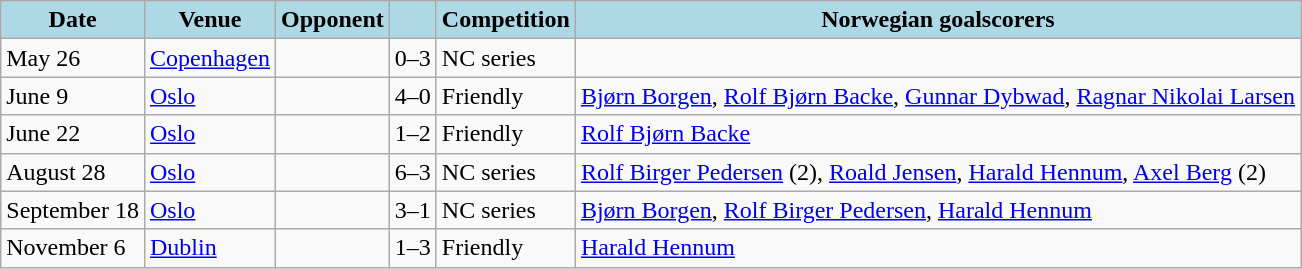<table class="wikitable">
<tr>
<th style="background: lightblue;">Date</th>
<th style="background: lightblue;">Venue</th>
<th style="background: lightblue;">Opponent</th>
<th style="background: lightblue;" align=center></th>
<th style="background: lightblue;" align=center>Competition</th>
<th style="background: lightblue;">Norwegian goalscorers</th>
</tr>
<tr>
<td>May 26</td>
<td><a href='#'>Copenhagen</a></td>
<td></td>
<td>0–3</td>
<td>NC series</td>
<td></td>
</tr>
<tr>
<td>June 9</td>
<td><a href='#'>Oslo</a></td>
<td></td>
<td>4–0</td>
<td>Friendly</td>
<td><a href='#'>Bjørn Borgen</a>, <a href='#'>Rolf Bjørn Backe</a>, <a href='#'>Gunnar Dybwad</a>, <a href='#'>Ragnar Nikolai Larsen</a></td>
</tr>
<tr>
<td>June 22</td>
<td><a href='#'>Oslo</a></td>
<td></td>
<td>1–2</td>
<td>Friendly</td>
<td><a href='#'>Rolf Bjørn Backe</a></td>
</tr>
<tr>
<td>August 28</td>
<td><a href='#'>Oslo</a></td>
<td></td>
<td>6–3</td>
<td>NC series</td>
<td><a href='#'>Rolf Birger Pedersen</a> (2), <a href='#'>Roald Jensen</a>, <a href='#'>Harald Hennum</a>, <a href='#'>Axel Berg</a> (2)</td>
</tr>
<tr>
<td>September 18</td>
<td><a href='#'>Oslo</a></td>
<td></td>
<td>3–1</td>
<td>NC series</td>
<td><a href='#'>Bjørn Borgen</a>, <a href='#'>Rolf Birger Pedersen</a>, <a href='#'>Harald Hennum</a></td>
</tr>
<tr>
<td>November 6</td>
<td><a href='#'>Dublin</a></td>
<td></td>
<td>1–3</td>
<td>Friendly</td>
<td><a href='#'>Harald Hennum</a></td>
</tr>
</table>
